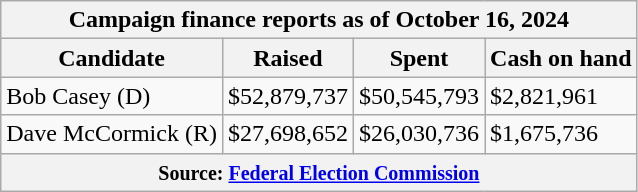<table class="wikitable sortable">
<tr>
<th colspan=4>Campaign finance reports as of October 16, 2024</th>
</tr>
<tr style="text-align:center;">
<th>Candidate</th>
<th>Raised</th>
<th>Spent</th>
<th>Cash on hand</th>
</tr>
<tr>
<td>Bob Casey (D)</td>
<td>$52,879,737</td>
<td>$50,545,793</td>
<td>$2,821,961</td>
</tr>
<tr>
<td>Dave McCormick (R)</td>
<td>$27,698,652</td>
<td>$26,030,736</td>
<td>$1,675,736</td>
</tr>
<tr>
<th colspan="4"><small>Source: <a href='#'>Federal Election Commission</a></small></th>
</tr>
</table>
